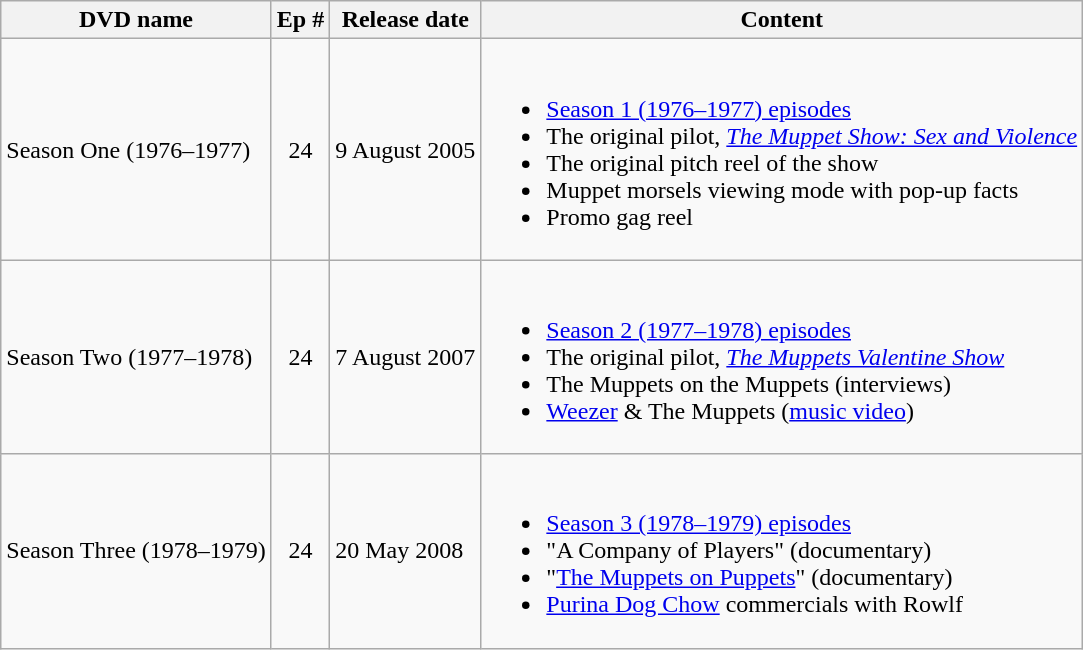<table class="wikitable">
<tr>
<th>DVD name</th>
<th>Ep #</th>
<th>Release date</th>
<th>Content</th>
</tr>
<tr>
<td>Season One (1976–1977)</td>
<td style="text-align:center;">24</td>
<td>9 August 2005</td>
<td><br><ul><li><a href='#'>Season 1 (1976–1977) episodes</a></li><li>The original pilot, <em><a href='#'>The Muppet Show: Sex and Violence</a></em></li><li>The original pitch reel of the show</li><li>Muppet morsels viewing mode with pop-up facts</li><li>Promo gag reel</li></ul></td>
</tr>
<tr>
<td>Season Two (1977–1978)</td>
<td style="text-align:center;">24</td>
<td>7 August 2007</td>
<td><br><ul><li><a href='#'>Season 2 (1977–1978) episodes</a></li><li>The original pilot, <em><a href='#'>The Muppets Valentine Show</a></em></li><li>The Muppets on the Muppets (interviews)</li><li><a href='#'>Weezer</a> & The Muppets (<a href='#'>music video</a>)</li></ul></td>
</tr>
<tr>
<td>Season Three (1978–1979)</td>
<td style="text-align:center;">24</td>
<td>20 May 2008</td>
<td><br><ul><li><a href='#'>Season 3 (1978–1979) episodes</a></li><li>"A Company of Players" (documentary)</li><li>"<a href='#'>The Muppets on Puppets</a>" (documentary)</li><li><a href='#'>Purina Dog Chow</a> commercials with Rowlf</li></ul></td>
</tr>
</table>
